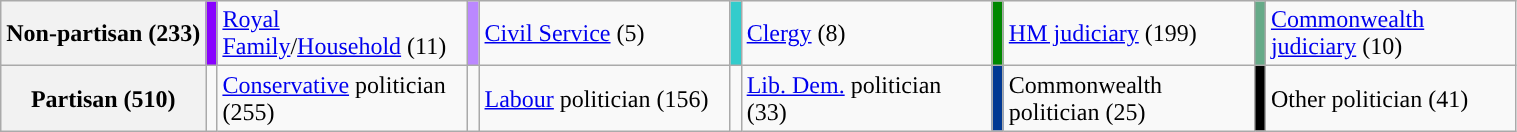<table class="sortable wikitable">
<tr>
<th align="right">Non-partisan (233)</th>
<td style="background-color:#8800FF"></td>
<td width=160><a href='#'>Royal Family</a>/<a href='#'>Household</a> (11)</td>
<td style="background-color:#BB88FF"></td>
<td width=160><a href='#'>Civil Service</a> (5)</td>
<td style="background-color:#33CCCC"></td>
<td width=160><a href='#'>Clergy</a> (8)</td>
<td style="background-color:#008800"></td>
<td width=160><a href='#'>HM judiciary</a> (199)</td>
<td style="background-color:#66AA88"></td>
<td width=160><a href='#'>Commonwealth</a> <a href='#'>judiciary</a> (10)</td>
</tr>
<tr>
<th align="right">Partisan (510)</th>
<td style="background-color:"></td>
<td><a href='#'>Conservative</a> politician (255)</td>
<td style="background-color:"></td>
<td width=160><a href='#'>Labour</a> politician (156)</td>
<td style="background-color:"></td>
<td><a href='#'>Lib. Dem.</a> politician (33)</td>
<td style="background-color:#003893"></td>
<td>Commonwealth politician (25)</td>
<td style="background-color:#000000"></td>
<td>Other politician (41)</td>
</tr>
</table>
